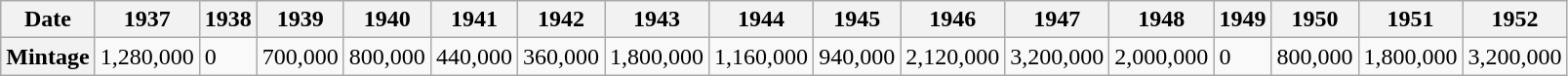<table class="wikitable">
<tr>
<th>Date</th>
<th>1937</th>
<th>1938</th>
<th>1939</th>
<th>1940</th>
<th>1941</th>
<th>1942</th>
<th>1943</th>
<th>1944</th>
<th>1945</th>
<th>1946</th>
<th>1947</th>
<th>1948</th>
<th>1949</th>
<th>1950</th>
<th>1951</th>
<th>1952</th>
</tr>
<tr>
<th>Mintage</th>
<td>1,280,000</td>
<td>0</td>
<td>700,000</td>
<td>800,000</td>
<td>440,000</td>
<td>360,000</td>
<td>1,800,000</td>
<td>1,160,000</td>
<td>940,000</td>
<td>2,120,000</td>
<td>3,200,000</td>
<td>2,000,000</td>
<td>0</td>
<td>800,000</td>
<td>1,800,000</td>
<td>3,200,000</td>
</tr>
</table>
